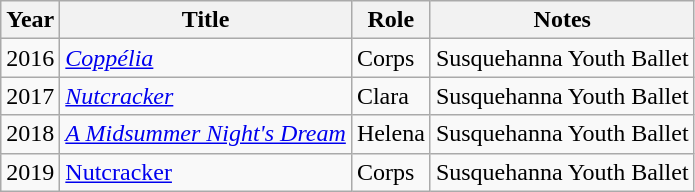<table class="wikitable">
<tr>
<th>Year</th>
<th>Title</th>
<th>Role</th>
<th>Notes</th>
</tr>
<tr>
<td>2016</td>
<td><em><a href='#'>Coppélia</a></em></td>
<td>Corps</td>
<td>Susquehanna Youth Ballet</td>
</tr>
<tr>
<td>2017</td>
<td><em><a href='#'>Nutcracker</a></em></td>
<td>Clara</td>
<td>Susquehanna Youth Ballet</td>
</tr>
<tr>
<td>2018</td>
<td><em><a href='#'>A Midsummer Night's Dream</a></em></td>
<td>Helena</td>
<td>Susquehanna Youth Ballet</td>
</tr>
<tr>
<td>2019</td>
<td><a href='#'>Nutcracker</a></td>
<td>Corps</td>
<td>Susquehanna Youth Ballet</td>
</tr>
</table>
